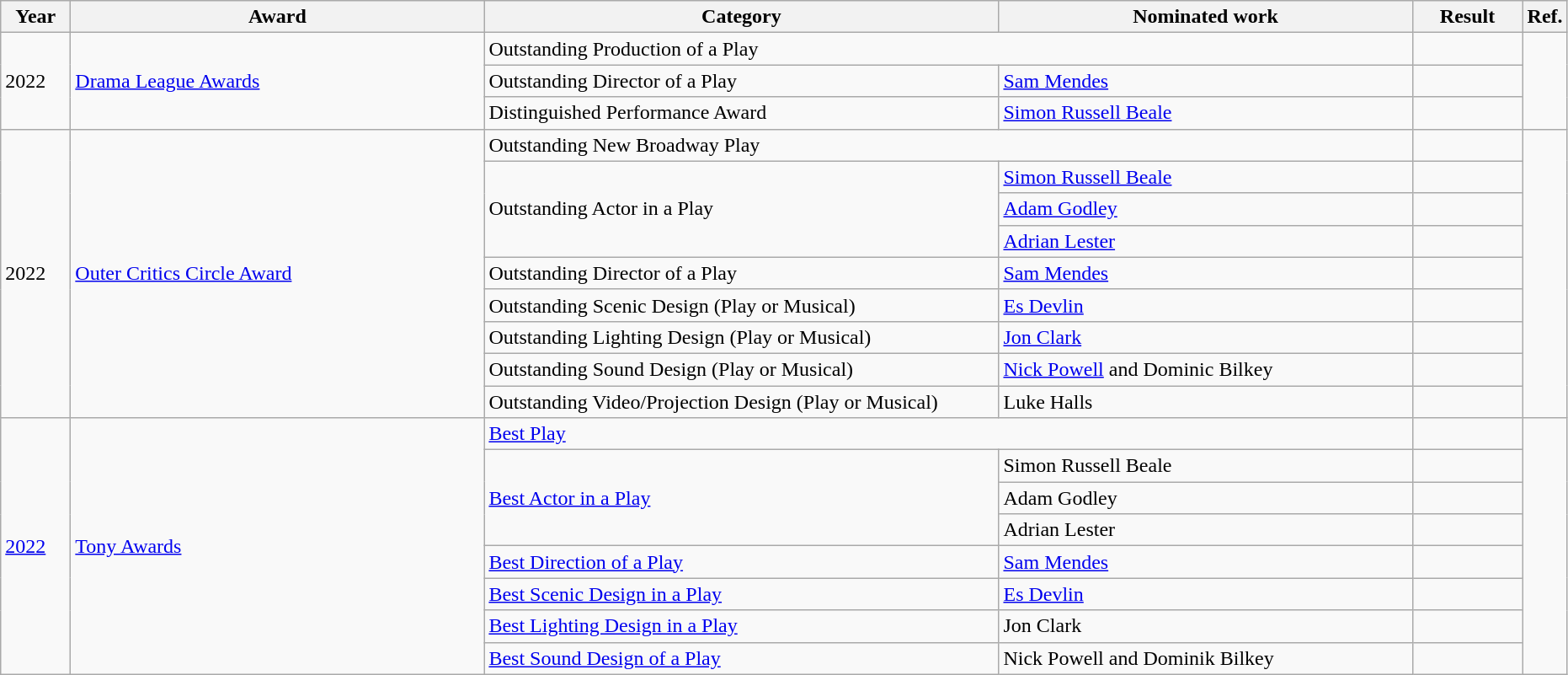<table class=wikitable>
<tr>
<th scope="col" style="width:3em;">Year</th>
<th scope="col" style="width:20em;">Award</th>
<th scope="col" style="width:25em;">Category</th>
<th scope="col" style="width:20em;">Nominated work</th>
<th scope="col" style="width:5em;">Result</th>
<th>Ref.</th>
</tr>
<tr>
<td rowspan="3">2022</td>
<td rowspan="3"><a href='#'>Drama League Awards</a></td>
<td colspan="2">Outstanding Production of a Play</td>
<td></td>
<td rowspan="3"></td>
</tr>
<tr>
<td>Outstanding Director of a Play</td>
<td><a href='#'>Sam Mendes</a></td>
<td></td>
</tr>
<tr>
<td>Distinguished Performance Award</td>
<td><a href='#'>Simon Russell Beale</a></td>
<td></td>
</tr>
<tr>
<td rowspan=9>2022</td>
<td rowspan=9><a href='#'>Outer Critics Circle Award</a></td>
<td colspan="2">Outstanding New Broadway Play</td>
<td></td>
<td rowspan=9></td>
</tr>
<tr>
<td rowspan=3>Outstanding Actor in a Play</td>
<td><a href='#'>Simon Russell Beale</a></td>
<td></td>
</tr>
<tr>
<td><a href='#'>Adam Godley</a></td>
<td></td>
</tr>
<tr>
<td><a href='#'>Adrian Lester</a></td>
<td></td>
</tr>
<tr>
<td>Outstanding Director of a Play</td>
<td><a href='#'>Sam Mendes</a></td>
<td></td>
</tr>
<tr>
<td>Outstanding Scenic Design (Play or Musical)</td>
<td><a href='#'>Es Devlin</a></td>
<td></td>
</tr>
<tr>
<td>Outstanding Lighting Design (Play or Musical)</td>
<td><a href='#'>Jon Clark</a></td>
<td></td>
</tr>
<tr>
<td>Outstanding Sound Design (Play or Musical)</td>
<td><a href='#'>Nick Powell</a> and Dominic Bilkey</td>
<td></td>
</tr>
<tr>
<td>Outstanding Video/Projection Design (Play or Musical)</td>
<td>Luke Halls</td>
<td></td>
</tr>
<tr>
<td rowspan=8><a href='#'>2022</a></td>
<td rowspan=8><a href='#'>Tony Awards</a></td>
<td colspan=2><a href='#'>Best Play</a></td>
<td></td>
<td rowspan=8></td>
</tr>
<tr>
<td rowspan=3><a href='#'>Best Actor in a Play</a></td>
<td>Simon Russell Beale</td>
<td></td>
</tr>
<tr>
<td>Adam Godley</td>
<td></td>
</tr>
<tr>
<td>Adrian Lester</td>
<td></td>
</tr>
<tr>
<td><a href='#'>Best Direction of a Play</a></td>
<td><a href='#'>Sam Mendes</a></td>
<td></td>
</tr>
<tr>
<td><a href='#'>Best Scenic Design in a Play</a></td>
<td><a href='#'>Es Devlin</a></td>
<td></td>
</tr>
<tr>
<td><a href='#'>Best Lighting Design in a Play</a></td>
<td>Jon Clark</td>
<td></td>
</tr>
<tr>
<td><a href='#'>Best Sound Design of a Play</a></td>
<td>Nick Powell and Dominik Bilkey</td>
<td></td>
</tr>
</table>
